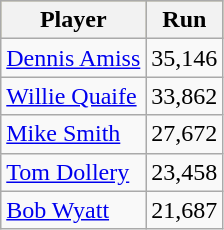<table class="wikitable">
<tr style="background:#bdb76b;">
<th>Player</th>
<th>Run</th>
</tr>
<tr>
<td><a href='#'>Dennis Amiss</a></td>
<td>35,146</td>
</tr>
<tr>
<td><a href='#'>Willie Quaife</a></td>
<td>33,862</td>
</tr>
<tr>
<td><a href='#'>Mike Smith</a></td>
<td>27,672</td>
</tr>
<tr>
<td><a href='#'>Tom Dollery</a></td>
<td>23,458</td>
</tr>
<tr>
<td><a href='#'>Bob Wyatt</a></td>
<td>21,687</td>
</tr>
</table>
